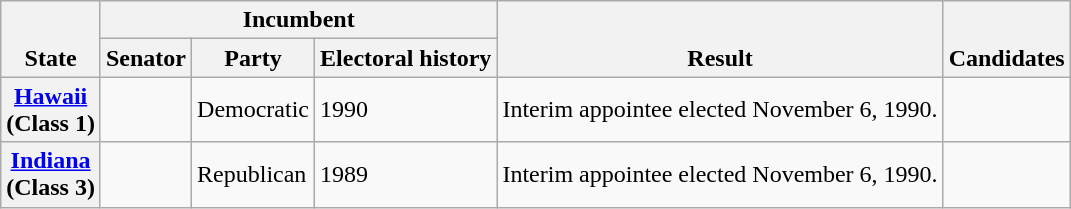<table class="wikitable sortable">
<tr valign=bottom>
<th rowspan=2>State</th>
<th colspan=3>Incumbent</th>
<th rowspan=2>Result</th>
<th rowspan=2 class=unsortable>Candidates</th>
</tr>
<tr>
<th>Senator</th>
<th>Party</th>
<th>Electoral history</th>
</tr>
<tr>
<th><a href='#'>Hawaii</a><br>(Class 1)</th>
<td></td>
<td>Democratic</td>
<td data-sort-value=1990>1990 </td>
<td>Interim appointee elected November 6, 1990.</td>
<td nowrap></td>
</tr>
<tr>
<th><a href='#'>Indiana</a><br>(Class 3)</th>
<td></td>
<td>Republican</td>
<td data-sort-value=1989>1989 </td>
<td>Interim appointee elected November 6, 1990.</td>
<td nowrap></td>
</tr>
</table>
